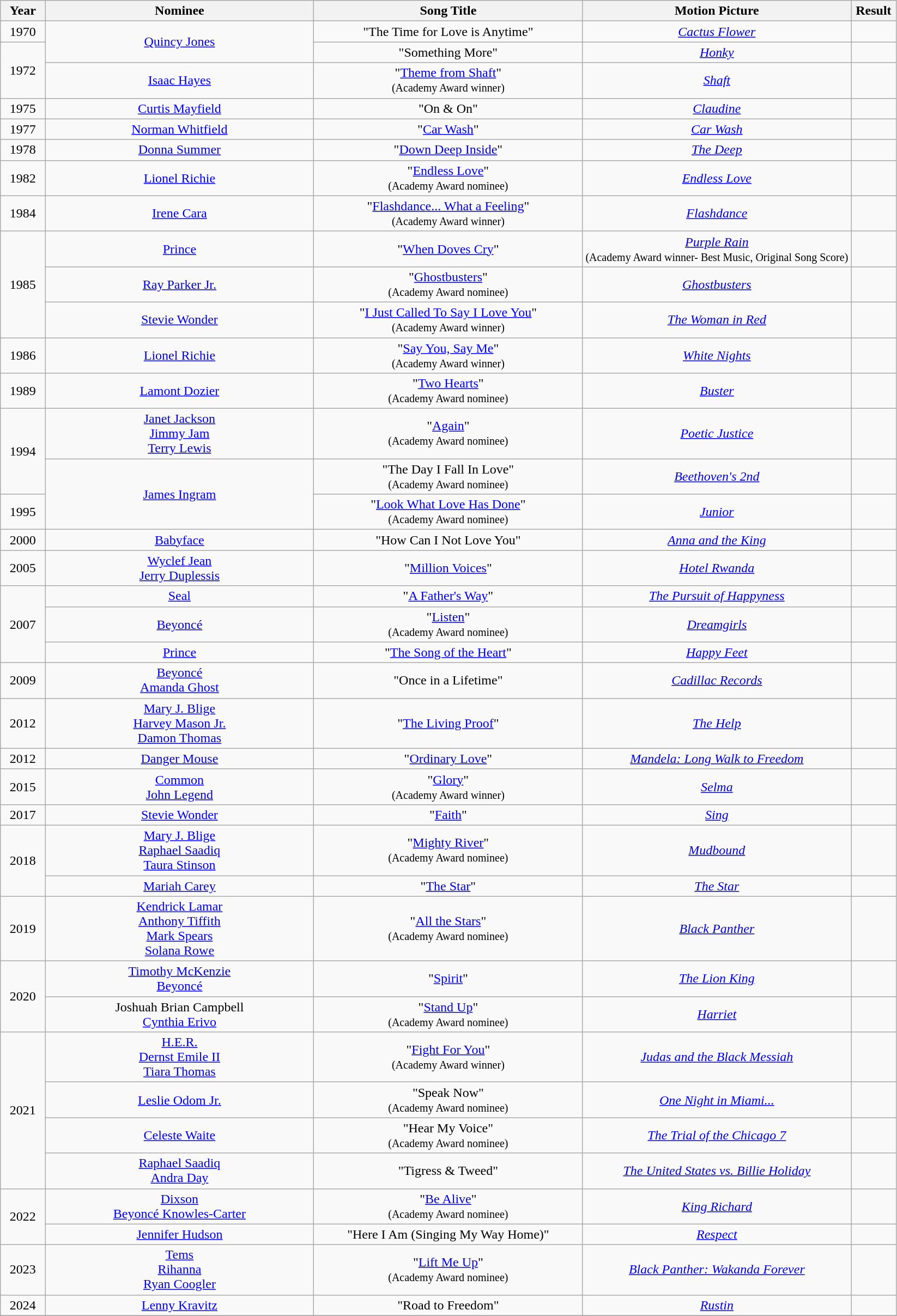<table class="wikitable" style="text-align: center">
<tr>
<th style="width:5%;">Year</th>
<th style="width:30%;">Nominee</th>
<th style="width:30%;">Song Title</th>
<th style="width:30%;">Motion Picture</th>
<th style="width:5%;">Result</th>
</tr>
<tr>
<td>1970</td>
<td rowspan="2"><a href='#'>Quincy Jones</a></td>
<td>"The Time for Love is Anytime"</td>
<td><em><a href='#'>Cactus Flower</a></em></td>
<td></td>
</tr>
<tr>
<td rowspan="2">1972</td>
<td>"Something More"</td>
<td><em><a href='#'>Honky</a></em></td>
<td></td>
</tr>
<tr>
<td><a href='#'>Isaac Hayes</a></td>
<td>"<a href='#'>Theme from Shaft</a>"<br><small>(Academy Award winner)</small></td>
<td><em><a href='#'>Shaft</a></em></td>
<td></td>
</tr>
<tr>
<td>1975</td>
<td><a href='#'>Curtis Mayfield</a></td>
<td>"On & On"</td>
<td><em><a href='#'>Claudine</a></em></td>
<td></td>
</tr>
<tr>
<td>1977</td>
<td><a href='#'>Norman Whitfield</a></td>
<td>"<a href='#'>Car Wash</a>"</td>
<td><em><a href='#'>Car Wash</a></em></td>
<td></td>
</tr>
<tr>
<td>1978</td>
<td><a href='#'>Donna Summer</a></td>
<td>"<a href='#'>Down Deep Inside</a>"</td>
<td><em><a href='#'>The Deep</a></em></td>
<td></td>
</tr>
<tr>
<td>1982</td>
<td><a href='#'>Lionel Richie</a></td>
<td>"<a href='#'>Endless Love</a>"<br><small>(Academy Award nominee)</small></td>
<td><em><a href='#'>Endless Love</a></em></td>
<td></td>
</tr>
<tr>
<td>1984</td>
<td><a href='#'>Irene Cara</a></td>
<td>"<a href='#'>Flashdance... What a Feeling</a>"<br><small>(Academy Award winner)</small></td>
<td><em><a href='#'>Flashdance</a></em></td>
<td></td>
</tr>
<tr>
<td rowspan="3">1985</td>
<td><a href='#'>Prince</a></td>
<td>"<a href='#'>When Doves Cry</a>"</td>
<td><em><a href='#'>Purple Rain</a></em><br><small>(Academy Award winner- Best Music, Original Song Score)</small></td>
<td></td>
</tr>
<tr>
<td><a href='#'>Ray Parker Jr.</a></td>
<td>"<a href='#'>Ghostbusters</a>"<br><small>(Academy Award nominee)</small></td>
<td><em><a href='#'>Ghostbusters</a></em></td>
<td></td>
</tr>
<tr>
<td><a href='#'>Stevie Wonder</a></td>
<td>"<a href='#'>I Just Called To Say I Love You</a>"<br><small>(Academy Award winner)</small></td>
<td><em><a href='#'>The Woman in Red</a></em></td>
<td></td>
</tr>
<tr>
<td>1986</td>
<td><a href='#'>Lionel Richie</a></td>
<td>"<a href='#'>Say You, Say Me</a>"<br><small>(Academy Award winner)</small></td>
<td><em><a href='#'>White Nights</a></em></td>
<td></td>
</tr>
<tr>
<td>1989</td>
<td><a href='#'>Lamont Dozier</a></td>
<td>"<a href='#'>Two Hearts</a>"<br><small>(Academy Award nominee)</small></td>
<td><em><a href='#'>Buster</a></em></td>
<td></td>
</tr>
<tr>
<td rowspan="2">1994</td>
<td><a href='#'>Janet Jackson</a><br><a href='#'>Jimmy Jam</a><br><a href='#'>Terry Lewis</a></td>
<td>"<a href='#'>Again</a>"<br><small>(Academy Award nominee)</small></td>
<td><em><a href='#'>Poetic Justice</a></em></td>
<td></td>
</tr>
<tr>
<td rowspan="2"><a href='#'>James Ingram</a></td>
<td>"The Day I Fall In Love"<br><small>(Academy Award nominee)</small></td>
<td><em><a href='#'>Beethoven's 2nd</a></em></td>
<td></td>
</tr>
<tr>
<td>1995</td>
<td>"<a href='#'>Look What Love Has Done</a>"<br><small>(Academy Award nominee)</small></td>
<td><em><a href='#'>Junior</a></em></td>
<td></td>
</tr>
<tr>
<td>2000</td>
<td><a href='#'>Babyface</a></td>
<td>"How Can I Not Love You"</td>
<td><em><a href='#'>Anna and the King</a></em></td>
<td></td>
</tr>
<tr>
<td>2005</td>
<td><a href='#'>Wyclef Jean</a><br><a href='#'>Jerry Duplessis</a></td>
<td>"<a href='#'>Million Voices</a>"</td>
<td><em><a href='#'>Hotel Rwanda</a></em></td>
<td></td>
</tr>
<tr>
<td rowspan="3">2007</td>
<td><a href='#'>Seal</a></td>
<td>"<a href='#'>A Father's Way</a>"</td>
<td><em><a href='#'>The Pursuit of Happyness</a></em></td>
<td></td>
</tr>
<tr>
<td><a href='#'>Beyoncé</a></td>
<td>"<a href='#'>Listen</a>"<br><small>(Academy Award nominee)</small></td>
<td><em><a href='#'>Dreamgirls</a></em></td>
<td></td>
</tr>
<tr>
<td><a href='#'>Prince</a></td>
<td>"<a href='#'>The Song of the Heart</a>"</td>
<td><em><a href='#'>Happy Feet</a></em></td>
<td></td>
</tr>
<tr>
<td>2009</td>
<td><a href='#'>Beyoncé</a><br><a href='#'>Amanda Ghost</a></td>
<td>"Once in a Lifetime"</td>
<td><em><a href='#'>Cadillac Records</a></em></td>
<td></td>
</tr>
<tr>
<td>2012</td>
<td><a href='#'>Mary J. Blige</a><br><a href='#'>Harvey Mason Jr.</a><br><a href='#'>Damon Thomas</a></td>
<td>"<a href='#'>The Living Proof</a>"</td>
<td><em><a href='#'>The Help</a></em></td>
<td></td>
</tr>
<tr>
<td>2012</td>
<td><a href='#'>Danger Mouse</a></td>
<td>"<a href='#'>Ordinary Love</a>"</td>
<td><em><a href='#'>Mandela: Long Walk to Freedom</a></em></td>
<td></td>
</tr>
<tr>
<td>2015</td>
<td><a href='#'>Common</a><br><a href='#'>John Legend</a></td>
<td>"<a href='#'>Glory</a>"<br><small>(Academy Award winner)</small></td>
<td><em><a href='#'>Selma</a></em></td>
<td></td>
</tr>
<tr>
<td>2017</td>
<td><a href='#'>Stevie Wonder</a></td>
<td>"<a href='#'>Faith</a>"</td>
<td><em><a href='#'>Sing</a></em></td>
<td></td>
</tr>
<tr>
<td rowspan="2">2018</td>
<td><a href='#'>Mary J. Blige</a><br><a href='#'>Raphael Saadiq</a><br><a href='#'>Taura Stinson</a></td>
<td>"<a href='#'>Mighty River</a>"<br><small>(Academy Award nominee)</small></td>
<td><em><a href='#'>Mudbound</a></em></td>
<td></td>
</tr>
<tr>
<td><a href='#'>Mariah Carey</a></td>
<td>"<a href='#'>The Star</a>"</td>
<td><em><a href='#'>The Star</a></em></td>
<td></td>
</tr>
<tr>
<td>2019</td>
<td><a href='#'>Kendrick Lamar</a><br><a href='#'>Anthony Tiffith</a><br><a href='#'>Mark Spears</a><br><a href='#'>Solana Rowe</a></td>
<td>"<a href='#'>All the Stars</a>"<br><small>(Academy Award nominee)</small></td>
<td><em><a href='#'>Black Panther</a></em></td>
<td></td>
</tr>
<tr>
<td rowspan="2">2020</td>
<td><a href='#'>Timothy McKenzie</a><br><a href='#'>Beyoncé</a></td>
<td>"<a href='#'>Spirit</a>"</td>
<td><em><a href='#'>The Lion King</a></em></td>
<td></td>
</tr>
<tr>
<td>Joshuah Brian Campbell<br><a href='#'>Cynthia Erivo</a></td>
<td>"<a href='#'>Stand Up</a>"<br><small>(Academy Award nominee)</small></td>
<td><em><a href='#'>Harriet</a></em></td>
<td></td>
</tr>
<tr>
<td rowspan="4">2021</td>
<td><a href='#'>H.E.R.</a><br><a href='#'>Dernst Emile II</a><br><a href='#'>Tiara Thomas</a></td>
<td>"<a href='#'>Fight For You</a>"<br><small>(Academy Award winner)</small></td>
<td><em><a href='#'>Judas and the Black Messiah</a></em></td>
<td></td>
</tr>
<tr>
<td><a href='#'>Leslie Odom Jr.</a></td>
<td>"Speak Now"<br><small>(Academy Award nominee)</small></td>
<td><em><a href='#'>One Night in Miami...</a></em></td>
<td></td>
</tr>
<tr>
<td><a href='#'>Celeste Waite</a></td>
<td>"Hear My Voice"<br><small>(Academy Award nominee)</small></td>
<td><em><a href='#'>The Trial of the Chicago 7</a></em></td>
<td></td>
</tr>
<tr>
<td><a href='#'>Raphael Saadiq</a><br><a href='#'>Andra Day</a></td>
<td>"Tigress & Tweed"</td>
<td><em><a href='#'>The United States vs. Billie Holiday</a></em></td>
<td></td>
</tr>
<tr>
<td rowspan="2">2022</td>
<td><a href='#'>Dixson</a><br><a href='#'>Beyoncé Knowles-Carter</a></td>
<td>"<a href='#'>Be Alive</a>"<br><small>(Academy Award nominee)</small></td>
<td><em><a href='#'>King Richard</a></em></td>
<td></td>
</tr>
<tr>
<td><a href='#'>Jennifer Hudson</a></td>
<td>"Here I Am (Singing My Way Home)"</td>
<td><em><a href='#'>Respect</a></em></td>
<td></td>
</tr>
<tr>
<td>2023</td>
<td><a href='#'>Tems</a><br><a href='#'>Rihanna</a><br><a href='#'>Ryan Coogler</a></td>
<td>"<a href='#'>Lift Me Up</a>"<br><small>(Academy Award nominee)</small></td>
<td><em><a href='#'>Black Panther: Wakanda Forever</a></em></td>
<td></td>
</tr>
<tr>
<td>2024</td>
<td><a href='#'>Lenny Kravitz</a></td>
<td>"Road to Freedom"</td>
<td><em><a href='#'>Rustin</a></em></td>
<td></td>
</tr>
<tr>
</tr>
</table>
